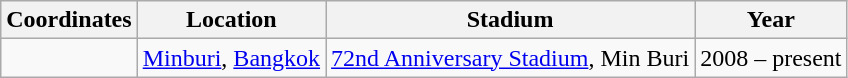<table class="wikitable sortable">
<tr>
<th>Coordinates</th>
<th>Location</th>
<th>Stadium</th>
<th>Year</th>
</tr>
<tr>
<td></td>
<td><a href='#'>Minburi</a>, <a href='#'>Bangkok</a></td>
<td><a href='#'>72nd Anniversary Stadium</a>, Min Buri</td>
<td>2008 – present</td>
</tr>
</table>
